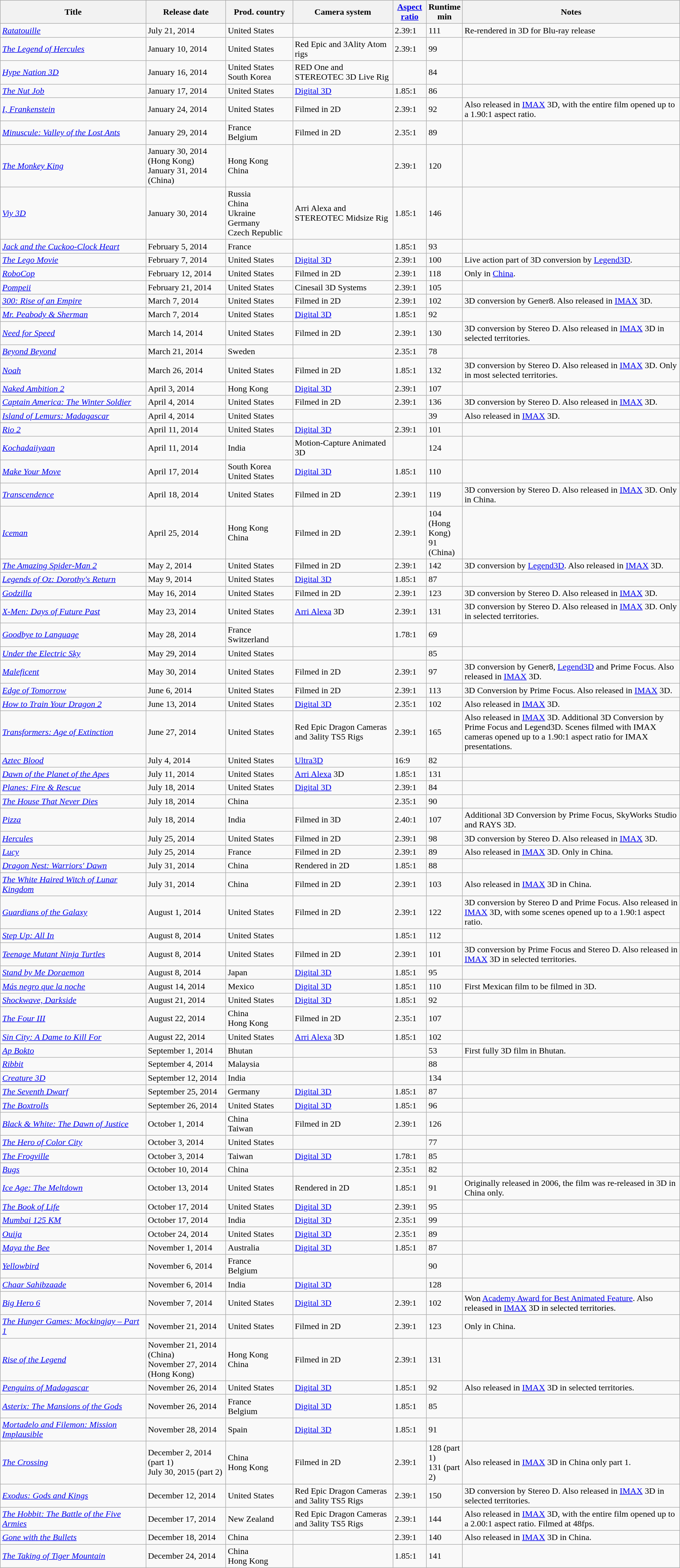<table class="wikitable sortable" width="100%">
<tr>
<th width="22%">Title</th>
<th width="12%">Release date</th>
<th width="10%">Prod. country</th>
<th width="15%">Camera system</th>
<th width="5%"><a href='#'>Aspect ratio</a></th>
<th width="3%">Runtime min</th>
<th width="33%" class="unsortable">Notes</th>
</tr>
<tr>
<td><em><a href='#'>Ratatouille</a></em></td>
<td>July 21, 2014</td>
<td>United States</td>
<td></td>
<td>2.39:1</td>
<td>111</td>
<td>Re-rendered in 3D for Blu-ray release</td>
</tr>
<tr>
<td><em><a href='#'>The Legend of Hercules</a></em></td>
<td>January 10, 2014</td>
<td>United States</td>
<td>Red Epic and 3Ality Atom rigs</td>
<td>2.39:1</td>
<td>99</td>
<td></td>
</tr>
<tr>
<td><em><a href='#'>Hype Nation 3D</a></em></td>
<td>January 16, 2014</td>
<td>United States<br>South Korea</td>
<td>RED One and STEREOTEC 3D Live Rig</td>
<td></td>
<td>84</td>
<td></td>
</tr>
<tr>
<td><em><a href='#'>The Nut Job</a></em></td>
<td>January 17, 2014</td>
<td>United States</td>
<td><a href='#'>Digital 3D</a></td>
<td>1.85:1</td>
<td>86</td>
<td></td>
</tr>
<tr>
<td><em><a href='#'>I, Frankenstein</a></em></td>
<td>January 24, 2014</td>
<td>United States</td>
<td>Filmed in 2D</td>
<td>2.39:1</td>
<td>92</td>
<td>Also released in <a href='#'>IMAX</a> 3D, with the entire film opened up to a 1.90:1 aspect ratio.</td>
</tr>
<tr>
<td><em><a href='#'>Minuscule: Valley of the Lost Ants</a></em></td>
<td>January 29, 2014</td>
<td>France<br>Belgium</td>
<td>Filmed in 2D</td>
<td>2.35:1</td>
<td>89</td>
<td></td>
</tr>
<tr>
<td><em><a href='#'>The Monkey King</a></em></td>
<td>January 30, 2014 (Hong Kong)<br>January 31, 2014 (China)</td>
<td>Hong Kong<br>China</td>
<td></td>
<td>2.39:1</td>
<td>120</td>
<td></td>
</tr>
<tr>
<td><em><a href='#'>Viy 3D</a></em></td>
<td>January 30, 2014</td>
<td>Russia<br>China<br>
Ukraine<br>
Germany<br>
Czech Republic</td>
<td>Arri Alexa and STEREOTEC Midsize Rig</td>
<td>1.85:1</td>
<td>146</td>
<td></td>
</tr>
<tr>
<td><em><a href='#'>Jack and the Cuckoo-Clock Heart</a></em></td>
<td>February 5, 2014</td>
<td>France</td>
<td></td>
<td>1.85:1</td>
<td>93</td>
<td></td>
</tr>
<tr>
<td><em><a href='#'>The Lego Movie</a></em></td>
<td>February 7, 2014</td>
<td>United States</td>
<td><a href='#'>Digital 3D</a></td>
<td>2.39:1</td>
<td>100</td>
<td>Live action part of 3D conversion by <a href='#'>Legend3D</a>.</td>
</tr>
<tr>
<td><em><a href='#'>RoboCop</a></em></td>
<td>February 12, 2014</td>
<td>United States</td>
<td>Filmed in 2D</td>
<td>2.39:1</td>
<td>118</td>
<td>Only in <a href='#'>China</a>.</td>
</tr>
<tr>
<td><em><a href='#'>Pompeii</a></em></td>
<td>February 21, 2014</td>
<td>United States</td>
<td>Cinesail 3D Systems</td>
<td>2.39:1</td>
<td>105</td>
<td></td>
</tr>
<tr>
<td><em><a href='#'>300: Rise of an Empire</a></em></td>
<td>March 7, 2014</td>
<td>United States</td>
<td>Filmed in 2D</td>
<td>2.39:1</td>
<td>102</td>
<td>3D conversion by Gener8. Also released in <a href='#'>IMAX</a> 3D.</td>
</tr>
<tr>
<td><em><a href='#'>Mr. Peabody & Sherman</a></em></td>
<td>March 7, 2014</td>
<td>United States</td>
<td><a href='#'>Digital 3D</a></td>
<td>1.85:1</td>
<td>92</td>
<td></td>
</tr>
<tr>
<td><em><a href='#'>Need for Speed</a></em></td>
<td>March 14, 2014</td>
<td>United States</td>
<td>Filmed in 2D</td>
<td>2.39:1</td>
<td>130</td>
<td>3D conversion by Stereo D. Also released in <a href='#'>IMAX</a> 3D in selected territories.</td>
</tr>
<tr>
<td><em><a href='#'>Beyond Beyond</a></em></td>
<td>March 21, 2014</td>
<td>Sweden</td>
<td></td>
<td>2.35:1</td>
<td>78</td>
<td></td>
</tr>
<tr>
<td><em><a href='#'>Noah</a></em></td>
<td>March 26, 2014</td>
<td>United States</td>
<td>Filmed in 2D</td>
<td>1.85:1</td>
<td>132</td>
<td>3D conversion by Stereo D. Also released in <a href='#'>IMAX</a> 3D. Only in most selected territories.</td>
</tr>
<tr>
<td><em><a href='#'>Naked Ambition 2</a></em></td>
<td>April 3, 2014</td>
<td>Hong Kong</td>
<td><a href='#'>Digital 3D</a></td>
<td>2.39:1</td>
<td>107</td>
<td></td>
</tr>
<tr>
<td><em><a href='#'>Captain America: The Winter Soldier</a></em></td>
<td>April 4, 2014</td>
<td>United States</td>
<td>Filmed in 2D</td>
<td>2.39:1</td>
<td>136</td>
<td>3D conversion by Stereo D. Also released in <a href='#'>IMAX</a> 3D.</td>
</tr>
<tr>
<td><em><a href='#'>Island of Lemurs: Madagascar</a></em></td>
<td>April 4, 2014</td>
<td>United States</td>
<td></td>
<td></td>
<td>39</td>
<td>Also released in <a href='#'>IMAX</a> 3D.</td>
</tr>
<tr>
<td><em><a href='#'>Rio 2</a></em></td>
<td>April 11, 2014</td>
<td>United States</td>
<td><a href='#'>Digital 3D</a></td>
<td>2.39:1</td>
<td>101</td>
<td></td>
</tr>
<tr>
<td><em><a href='#'>Kochadaiiyaan</a></em></td>
<td>April 11, 2014</td>
<td>India</td>
<td>Motion-Capture Animated 3D</td>
<td></td>
<td>124</td>
<td></td>
</tr>
<tr>
<td><em><a href='#'>Make Your Move</a></em></td>
<td>April 17, 2014</td>
<td>South Korea<br>United States</td>
<td><a href='#'>Digital 3D</a></td>
<td>1.85:1</td>
<td>110</td>
<td></td>
</tr>
<tr>
<td><em><a href='#'>Transcendence</a></em></td>
<td>April 18, 2014</td>
<td>United States</td>
<td>Filmed in 2D</td>
<td>2.39:1</td>
<td>119</td>
<td>3D conversion by Stereo D. Also released in <a href='#'>IMAX</a> 3D. Only in China.</td>
</tr>
<tr>
<td><em><a href='#'>Iceman</a></em></td>
<td>April 25, 2014</td>
<td>Hong Kong<br>China</td>
<td>Filmed in 2D</td>
<td>2.39:1</td>
<td>104 (Hong Kong)<br>91 (China)</td>
<td></td>
</tr>
<tr>
<td><em><a href='#'>The Amazing Spider-Man 2</a></em></td>
<td>May 2, 2014</td>
<td>United States</td>
<td>Filmed in 2D</td>
<td>2.39:1</td>
<td>142</td>
<td>3D conversion by <a href='#'>Legend3D</a>. Also released in <a href='#'>IMAX</a> 3D.</td>
</tr>
<tr>
<td><em><a href='#'>Legends of Oz: Dorothy's Return</a></em></td>
<td>May 9, 2014</td>
<td>United States</td>
<td><a href='#'>Digital 3D</a></td>
<td>1.85:1</td>
<td>87</td>
<td></td>
</tr>
<tr>
<td><em><a href='#'>Godzilla</a></em></td>
<td>May 16, 2014</td>
<td>United States</td>
<td>Filmed in 2D</td>
<td>2.39:1</td>
<td>123</td>
<td>3D conversion by Stereo D. Also released in <a href='#'>IMAX</a> 3D.</td>
</tr>
<tr>
<td><em><a href='#'>X-Men: Days of Future Past</a></em></td>
<td>May 23, 2014</td>
<td>United States</td>
<td><a href='#'>Arri Alexa</a> 3D</td>
<td>2.39:1</td>
<td>131</td>
<td>3D conversion by Stereo D. Also released in <a href='#'>IMAX</a> 3D. Only in selected territories.</td>
</tr>
<tr>
<td><em><a href='#'>Goodbye to Language</a></em></td>
<td>May 28, 2014</td>
<td>France<br>Switzerland</td>
<td></td>
<td>1.78:1</td>
<td>69</td>
<td></td>
</tr>
<tr>
<td><em><a href='#'>Under the Electric Sky</a></em></td>
<td>May 29, 2014</td>
<td>United States</td>
<td></td>
<td></td>
<td>85</td>
<td></td>
</tr>
<tr>
<td><em><a href='#'>Maleficent</a></em></td>
<td>May 30, 2014</td>
<td>United States</td>
<td>Filmed in 2D</td>
<td>2.39:1</td>
<td>97</td>
<td>3D conversion by Gener8, <a href='#'>Legend3D</a> and Prime Focus. Also released in <a href='#'>IMAX</a> 3D.</td>
</tr>
<tr>
<td><em><a href='#'>Edge of Tomorrow</a></em></td>
<td>June 6, 2014</td>
<td>United States</td>
<td>Filmed in 2D</td>
<td>2.39:1</td>
<td>113</td>
<td>3D Conversion by Prime Focus. Also released in <a href='#'>IMAX</a> 3D.</td>
</tr>
<tr>
<td><em><a href='#'>How to Train Your Dragon 2</a></em></td>
<td>June 13, 2014</td>
<td>United States</td>
<td><a href='#'>Digital 3D</a></td>
<td>2.35:1</td>
<td>102</td>
<td>Also released in <a href='#'>IMAX</a> 3D.</td>
</tr>
<tr>
<td><em><a href='#'>Transformers: Age of Extinction</a></em></td>
<td>June 27, 2014</td>
<td>United States</td>
<td>Red Epic Dragon Cameras and 3ality TS5 Rigs</td>
<td>2.39:1</td>
<td>165</td>
<td>Also released in <a href='#'>IMAX</a> 3D. Additional 3D Conversion by Prime Focus and Legend3D. Scenes filmed with IMAX cameras opened up to a 1.90:1 aspect ratio for IMAX presentations.</td>
</tr>
<tr>
<td><em><a href='#'>Aztec Blood</a></em></td>
<td>July 4, 2014</td>
<td>United States</td>
<td><a href='#'>Ultra3D</a></td>
<td>16:9</td>
<td>82</td>
<td></td>
</tr>
<tr>
<td><em><a href='#'>Dawn of the Planet of the Apes</a></em></td>
<td>July 11, 2014</td>
<td>United States</td>
<td><a href='#'>Arri Alexa</a> 3D</td>
<td>1.85:1</td>
<td>131</td>
<td></td>
</tr>
<tr>
<td><em><a href='#'>Planes: Fire & Rescue</a></em></td>
<td>July 18, 2014</td>
<td>United States</td>
<td><a href='#'>Digital 3D</a></td>
<td>2.39:1</td>
<td>84</td>
<td></td>
</tr>
<tr>
<td><em><a href='#'>The House That Never Dies</a></em></td>
<td>July 18, 2014</td>
<td>China</td>
<td></td>
<td>2.35:1</td>
<td>90</td>
<td></td>
</tr>
<tr>
<td><em><a href='#'>Pizza</a></em></td>
<td>July 18, 2014</td>
<td>India</td>
<td>Filmed in 3D</td>
<td>2.40:1</td>
<td>107</td>
<td>Additional 3D Conversion by Prime Focus, SkyWorks Studio and RAYS 3D.</td>
</tr>
<tr>
<td><em><a href='#'>Hercules</a></em></td>
<td>July 25, 2014</td>
<td>United States</td>
<td>Filmed in 2D</td>
<td>2.39:1</td>
<td>98</td>
<td>3D conversion by Stereo D. Also released in <a href='#'>IMAX</a> 3D.</td>
</tr>
<tr>
<td><em><a href='#'>Lucy</a></em></td>
<td>July 25, 2014</td>
<td>France</td>
<td>Filmed in 2D</td>
<td>2.39:1</td>
<td>89</td>
<td>Also released in <a href='#'>IMAX</a> 3D. Only in China.</td>
</tr>
<tr>
<td><em><a href='#'>Dragon Nest: Warriors' Dawn</a></em></td>
<td>July 31, 2014</td>
<td>China</td>
<td>Rendered in 2D</td>
<td>1.85:1</td>
<td>88</td>
<td></td>
</tr>
<tr>
<td><em><a href='#'>The White Haired Witch of Lunar Kingdom</a></em></td>
<td>July 31, 2014</td>
<td>China</td>
<td>Filmed in 2D</td>
<td>2.39:1</td>
<td>103</td>
<td>Also released in <a href='#'>IMAX</a> 3D in China.</td>
</tr>
<tr>
<td><em><a href='#'>Guardians of the Galaxy</a></em></td>
<td>August 1, 2014</td>
<td>United States</td>
<td>Filmed in 2D</td>
<td>2.39:1</td>
<td>122</td>
<td>3D conversion by Stereo D and Prime Focus. Also released in <a href='#'>IMAX</a> 3D, with some scenes opened up to a 1.90:1 aspect ratio.</td>
</tr>
<tr>
<td><em><a href='#'>Step Up: All In</a></em></td>
<td>August 8, 2014</td>
<td>United States</td>
<td></td>
<td>1.85:1</td>
<td>112</td>
<td></td>
</tr>
<tr>
<td><em><a href='#'>Teenage Mutant Ninja Turtles</a></em></td>
<td>August 8, 2014</td>
<td>United States</td>
<td>Filmed in 2D</td>
<td>2.39:1</td>
<td>101</td>
<td>3D conversion by Prime Focus and Stereo D. Also released in <a href='#'>IMAX</a> 3D in selected territories.</td>
</tr>
<tr>
<td><em><a href='#'>Stand by Me Doraemon</a></em></td>
<td>August 8, 2014</td>
<td>Japan</td>
<td><a href='#'>Digital 3D</a></td>
<td>1.85:1</td>
<td>95</td>
<td></td>
</tr>
<tr>
<td><em><a href='#'>Más negro que la noche</a></em></td>
<td>August 14, 2014</td>
<td>Mexico</td>
<td><a href='#'>Digital 3D</a></td>
<td>1.85:1</td>
<td>110</td>
<td>First Mexican film to be filmed in 3D.</td>
</tr>
<tr>
<td><em><a href='#'>Shockwave, Darkside</a></em></td>
<td>August 21, 2014</td>
<td>United States</td>
<td><a href='#'>Digital 3D</a></td>
<td>1.85:1</td>
<td>92</td>
<td></td>
</tr>
<tr>
<td><em><a href='#'>The Four III</a></em></td>
<td>August 22, 2014</td>
<td>China<br>Hong Kong</td>
<td>Filmed in 2D</td>
<td>2.35:1</td>
<td>107</td>
<td></td>
</tr>
<tr>
<td><em><a href='#'>Sin City: A Dame to Kill For</a></em></td>
<td>August 22, 2014</td>
<td>United States</td>
<td><a href='#'>Arri Alexa</a> 3D</td>
<td>1.85:1</td>
<td>102</td>
<td></td>
</tr>
<tr>
<td><em><a href='#'>Ap Bokto</a></em></td>
<td>September 1, 2014</td>
<td>Bhutan</td>
<td></td>
<td></td>
<td>53</td>
<td>First fully 3D film in Bhutan.</td>
</tr>
<tr>
<td><em><a href='#'>Ribbit</a></em></td>
<td>September 4, 2014</td>
<td>Malaysia</td>
<td></td>
<td></td>
<td>88</td>
<td></td>
</tr>
<tr>
<td><em><a href='#'>Creature 3D</a></em></td>
<td>September 12, 2014</td>
<td>India</td>
<td></td>
<td></td>
<td>134</td>
<td></td>
</tr>
<tr>
<td><em><a href='#'>The Seventh Dwarf</a></em></td>
<td>September 25, 2014</td>
<td>Germany</td>
<td><a href='#'>Digital 3D</a></td>
<td>1.85:1</td>
<td>87</td>
<td></td>
</tr>
<tr>
<td><em><a href='#'>The Boxtrolls</a></em></td>
<td>September 26, 2014</td>
<td>United States</td>
<td><a href='#'>Digital 3D</a></td>
<td>1.85:1</td>
<td>96</td>
<td></td>
</tr>
<tr>
<td><em><a href='#'>Black & White: The Dawn of Justice</a></em></td>
<td>October 1, 2014</td>
<td>China<br>Taiwan</td>
<td>Filmed in 2D</td>
<td>2.39:1</td>
<td>126</td>
<td></td>
</tr>
<tr>
<td><em><a href='#'>The Hero of Color City</a></em></td>
<td>October 3, 2014</td>
<td>United States</td>
<td></td>
<td></td>
<td>77</td>
<td></td>
</tr>
<tr>
<td><em><a href='#'>The Frogville</a></em></td>
<td>October 3, 2014</td>
<td>Taiwan</td>
<td><a href='#'>Digital 3D</a></td>
<td>1.78:1</td>
<td>85</td>
<td></td>
</tr>
<tr>
<td><em><a href='#'>Bugs</a></em></td>
<td>October 10, 2014</td>
<td>China</td>
<td></td>
<td>2.35:1</td>
<td>82</td>
<td></td>
</tr>
<tr>
<td><em><a href='#'>Ice Age: The Meltdown</a></em></td>
<td>October 13, 2014</td>
<td>United States</td>
<td>Rendered in 2D</td>
<td>1.85:1</td>
<td>91</td>
<td>Originally released in 2006, the film was re-released in 3D in China only.</td>
</tr>
<tr>
<td><em><a href='#'>The Book of Life</a></em></td>
<td>October 17, 2014</td>
<td>United States</td>
<td><a href='#'>Digital 3D</a></td>
<td>2.39:1</td>
<td>95</td>
<td></td>
</tr>
<tr>
<td><em><a href='#'>Mumbai 125 KM</a></em></td>
<td>October 17, 2014</td>
<td>India</td>
<td><a href='#'>Digital 3D</a></td>
<td>2.35:1</td>
<td>99</td>
<td></td>
</tr>
<tr>
<td><em><a href='#'>Ouija</a></em></td>
<td>October 24, 2014</td>
<td>United States</td>
<td><a href='#'>Digital 3D</a></td>
<td>2.35:1</td>
<td>89</td>
<td></td>
</tr>
<tr>
<td><em><a href='#'>Maya the Bee</a></em></td>
<td>November 1, 2014</td>
<td>Australia</td>
<td><a href='#'>Digital 3D</a></td>
<td>1.85:1</td>
<td>87</td>
<td></td>
</tr>
<tr>
<td><em><a href='#'>Yellowbird</a></em></td>
<td>November 6, 2014</td>
<td>France<br>Belgium</td>
<td></td>
<td></td>
<td>90</td>
<td></td>
</tr>
<tr>
<td><em><a href='#'>Chaar Sahibzaade</a></em></td>
<td>November 6, 2014</td>
<td>India</td>
<td><a href='#'>Digital 3D</a></td>
<td></td>
<td>128</td>
<td></td>
</tr>
<tr>
<td><em><a href='#'>Big Hero 6</a></em></td>
<td>November 7, 2014</td>
<td>United States</td>
<td><a href='#'>Digital 3D</a></td>
<td>2.39:1</td>
<td>102</td>
<td>Won <a href='#'>Academy Award for Best Animated Feature</a>. Also released in <a href='#'>IMAX</a> 3D in selected territories.</td>
</tr>
<tr>
<td><em><a href='#'>The Hunger Games: Mockingjay – Part 1</a></em></td>
<td>November 21, 2014</td>
<td>United States</td>
<td>Filmed in 2D</td>
<td>2.39:1</td>
<td>123</td>
<td>Only in China.</td>
</tr>
<tr>
<td><em><a href='#'>Rise of the Legend</a></em></td>
<td>November 21, 2014 (China)<br>November 27, 2014 (Hong Kong)</td>
<td>Hong Kong<br>China</td>
<td>Filmed in 2D</td>
<td>2.39:1</td>
<td>131</td>
<td></td>
</tr>
<tr>
<td><em><a href='#'>Penguins of Madagascar</a></em></td>
<td>November 26, 2014</td>
<td>United States</td>
<td><a href='#'>Digital 3D</a></td>
<td>1.85:1</td>
<td>92</td>
<td>Also released in <a href='#'>IMAX</a> 3D in selected territories.</td>
</tr>
<tr>
<td><em><a href='#'>Asterix: The Mansions of the Gods</a></em></td>
<td>November 26, 2014</td>
<td>France<br>Belgium</td>
<td><a href='#'>Digital 3D</a></td>
<td>1.85:1</td>
<td>85</td>
<td></td>
</tr>
<tr>
<td><em><a href='#'>Mortadelo and Filemon: Mission Implausible</a></em></td>
<td>November 28, 2014</td>
<td>Spain</td>
<td><a href='#'>Digital 3D</a></td>
<td>1.85:1</td>
<td>91</td>
<td></td>
</tr>
<tr>
<td><em><a href='#'>The Crossing</a></em></td>
<td>December 2, 2014 (part 1)<br>July 30, 2015 (part 2)</td>
<td>China<br>Hong Kong</td>
<td>Filmed in 2D</td>
<td>2.39:1</td>
<td>128 (part 1)<br>131 (part 2)</td>
<td>Also released in <a href='#'>IMAX</a> 3D in China only part 1.</td>
</tr>
<tr>
<td><em><a href='#'>Exodus: Gods and Kings</a></em></td>
<td>December 12, 2014</td>
<td>United States</td>
<td>Red Epic Dragon Cameras and 3ality TS5 Rigs</td>
<td>2.39:1</td>
<td>150</td>
<td>3D conversion by Stereo D. Also released in <a href='#'>IMAX</a> 3D in selected territories.</td>
</tr>
<tr>
<td><em><a href='#'>The Hobbit: The Battle of the Five Armies</a></em></td>
<td>December 17, 2014</td>
<td>New Zealand</td>
<td>Red Epic Dragon Cameras and 3ality TS5 Rigs</td>
<td>2.39:1</td>
<td>144</td>
<td>Also released in <a href='#'>IMAX</a> 3D, with the entire film opened up to a 2.00:1 aspect ratio. Filmed at 48fps.</td>
</tr>
<tr>
<td><em><a href='#'>Gone with the Bullets</a></em></td>
<td>December 18, 2014</td>
<td>China</td>
<td></td>
<td>2.39:1</td>
<td>140</td>
<td>Also released in <a href='#'>IMAX</a> 3D in China.</td>
</tr>
<tr>
<td><em><a href='#'>The Taking of Tiger Mountain</a></em></td>
<td>December 24, 2014</td>
<td>China<br>Hong Kong</td>
<td></td>
<td>1.85:1</td>
<td>141</td>
<td></td>
</tr>
</table>
